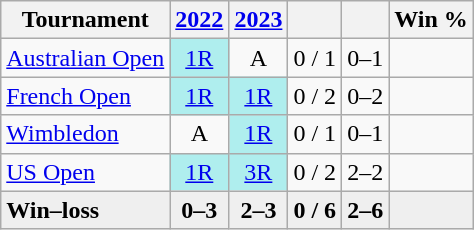<table class="wikitable" style=text-align:center>
<tr>
<th>Tournament</th>
<th><a href='#'>2022</a></th>
<th><a href='#'>2023</a></th>
<th></th>
<th></th>
<th>Win %</th>
</tr>
<tr>
<td align=left><a href='#'>Australian Open</a></td>
<td bgcolor=#afeeee><a href='#'>1R</a></td>
<td>A</td>
<td>0 / 1</td>
<td>0–1</td>
<td></td>
</tr>
<tr>
<td align=left><a href='#'>French Open</a></td>
<td bgcolor=#afeeee><a href='#'>1R</a></td>
<td bgcolor=#afeeee><a href='#'>1R</a></td>
<td>0 / 2</td>
<td>0–2</td>
<td></td>
</tr>
<tr>
<td align=left><a href='#'>Wimbledon</a></td>
<td>A</td>
<td bgcolor=#afeeee><a href='#'>1R</a></td>
<td>0 / 1</td>
<td>0–1</td>
<td></td>
</tr>
<tr>
<td align=left><a href='#'>US Open</a></td>
<td bgcolor=afeeee><a href='#'>1R</a></td>
<td bgcolor=afeeee><a href='#'>3R</a></td>
<td>0 / 2</td>
<td>2–2</td>
<td></td>
</tr>
<tr style=background:#efefef;font-weight:bold>
<td align=left>Win–loss</td>
<td>0–3</td>
<td>2–3</td>
<td>0 / 6</td>
<td>2–6</td>
<td></td>
</tr>
</table>
